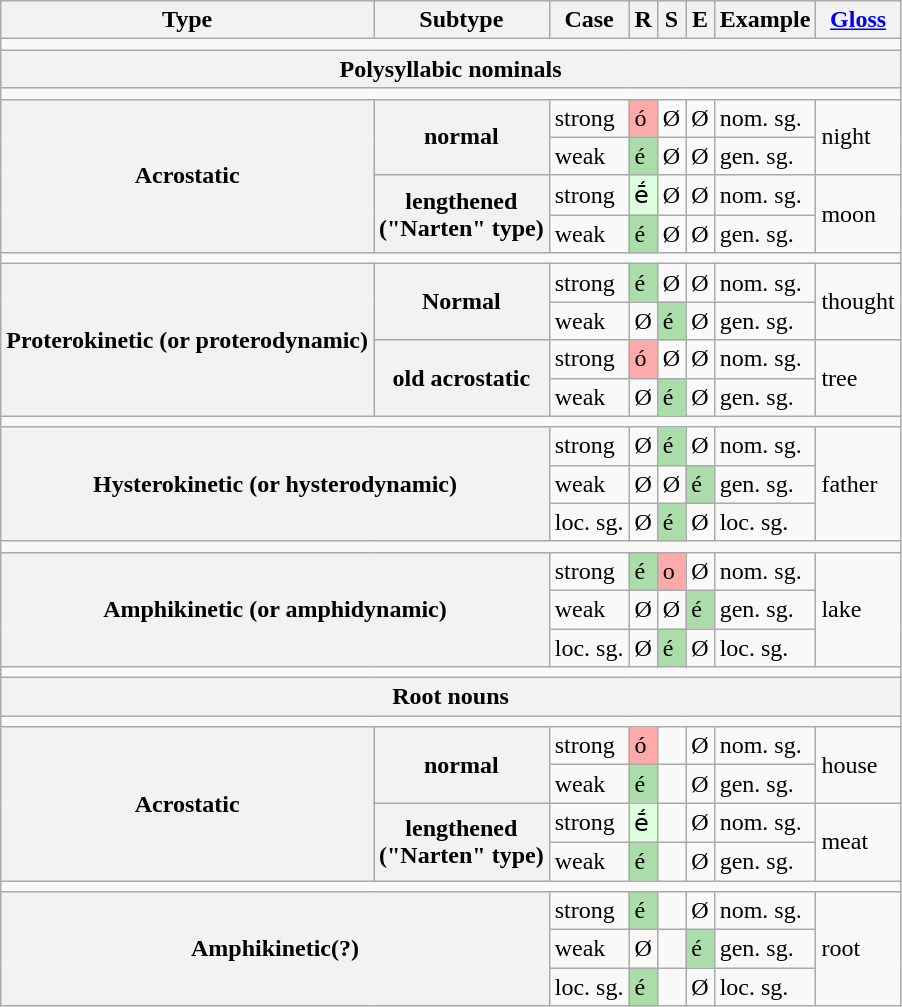<table class="wikitable">
<tr>
<th>Type</th>
<th>Subtype</th>
<th>Case</th>
<th>R</th>
<th>S</th>
<th>E</th>
<th>Example</th>
<th><a href='#'>Gloss</a></th>
</tr>
<tr>
<td colspan="8"></td>
</tr>
<tr>
<th colspan="8">Polysyllabic nominals</th>
</tr>
<tr>
<td colspan="8"></td>
</tr>
<tr>
<th rowspan="4">Acrostatic</th>
<th rowspan="2">normal</th>
<td>strong</td>
<td style="background: #faa;">ó</td>
<td>Ø</td>
<td>Ø</td>
<td>nom. sg. </td>
<td rowspan="2">night</td>
</tr>
<tr>
<td>weak</td>
<td style="background: #ada;">é</td>
<td>Ø</td>
<td>Ø</td>
<td>gen. sg. </td>
</tr>
<tr>
<th rowspan="2">lengthened<br>("Narten" type)</th>
<td>strong</td>
<td style="background: #dfd;">ḗ</td>
<td>Ø</td>
<td>Ø</td>
<td>nom. sg. </td>
<td rowspan="2">moon</td>
</tr>
<tr>
<td>weak</td>
<td style="background: #ada;">é</td>
<td>Ø</td>
<td>Ø</td>
<td>gen. sg. </td>
</tr>
<tr>
<td colspan="8"></td>
</tr>
<tr>
<th rowspan="4">Proterokinetic (or proterodynamic)</th>
<th rowspan="2">Normal</th>
<td>strong</td>
<td style="background: #ada;">é</td>
<td>Ø</td>
<td>Ø</td>
<td>nom. sg. </td>
<td rowspan="2">thought</td>
</tr>
<tr>
<td>weak</td>
<td>Ø</td>
<td style="background: #ada;">é</td>
<td>Ø</td>
<td>gen. sg. </td>
</tr>
<tr>
<th rowspan="2">old acrostatic</th>
<td>strong</td>
<td style="background: #faa;">ó</td>
<td>Ø</td>
<td>Ø</td>
<td>nom. sg. </td>
<td rowspan="2">tree</td>
</tr>
<tr>
<td>weak</td>
<td>Ø</td>
<td style="background: #ada;">é</td>
<td>Ø</td>
<td>gen. sg. </td>
</tr>
<tr>
<td colspan="8"></td>
</tr>
<tr>
<th rowspan="3" colspan="2">Hysterokinetic (or hysterodynamic)</th>
<td>strong</td>
<td>Ø</td>
<td style="background: #ada;">é</td>
<td>Ø</td>
<td>nom. sg. </td>
<td rowspan="3">father</td>
</tr>
<tr>
<td>weak</td>
<td>Ø</td>
<td>Ø</td>
<td style="background: #ada;">é</td>
<td>gen. sg. </td>
</tr>
<tr>
<td>loc. sg.</td>
<td>Ø</td>
<td style="background: #ada;">é</td>
<td>Ø</td>
<td>loc. sg. </td>
</tr>
<tr>
<td colspan="8"></td>
</tr>
<tr>
<th rowspan="3" colspan="2">Amphikinetic (or amphidynamic)</th>
<td>strong</td>
<td style="background: #ada;">é</td>
<td style="background: #faa;">o</td>
<td>Ø</td>
<td>nom. sg. </td>
<td rowspan="3">lake</td>
</tr>
<tr>
<td>weak</td>
<td>Ø</td>
<td>Ø</td>
<td style="background: #ada;">é</td>
<td>gen. sg. </td>
</tr>
<tr>
<td>loc. sg.</td>
<td>Ø</td>
<td style="background: #ada;">é</td>
<td>Ø</td>
<td>loc. sg. </td>
</tr>
<tr>
<td colspan="8"></td>
</tr>
<tr>
<th colspan="8">Root nouns</th>
</tr>
<tr>
<td colspan="8"></td>
</tr>
<tr>
<th rowspan="4">Acrostatic</th>
<th rowspan="2">normal</th>
<td>strong</td>
<td style="background: #faa;">ó</td>
<td></td>
<td>Ø</td>
<td>nom. sg. </td>
<td rowspan="2">house</td>
</tr>
<tr>
<td>weak</td>
<td style="background: #ada;">é</td>
<td></td>
<td>Ø</td>
<td>gen. sg. </td>
</tr>
<tr>
<th rowspan="2">lengthened<br>("Narten" type)</th>
<td>strong</td>
<td style="background: #dfd;">ḗ</td>
<td></td>
<td>Ø</td>
<td>nom. sg. </td>
<td rowspan="2">meat</td>
</tr>
<tr>
<td>weak</td>
<td style="background: #ada;">é</td>
<td></td>
<td>Ø</td>
<td>gen. sg. </td>
</tr>
<tr>
<td colspan="8"></td>
</tr>
<tr>
<th rowspan="3" colspan="2">Amphikinetic(?)</th>
<td>strong</td>
<td style="background: #ada;">é</td>
<td></td>
<td>Ø</td>
<td>nom. sg. </td>
<td rowspan="3">root</td>
</tr>
<tr>
<td>weak</td>
<td>Ø</td>
<td></td>
<td style="background: #ada;">é</td>
<td>gen. sg. </td>
</tr>
<tr>
<td>loc. sg.</td>
<td style="background: #ada;">é</td>
<td></td>
<td>Ø</td>
<td>loc. sg. </td>
</tr>
</table>
